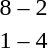<table style="text-align:center">
<tr>
<th width=200></th>
<th width=100></th>
<th width=200></th>
</tr>
<tr>
<td align=right><strong></strong></td>
<td>8 – 2</td>
<td align=left></td>
</tr>
<tr>
<td align=right></td>
<td>1 – 4</td>
<td align=left><strong></strong></td>
</tr>
</table>
